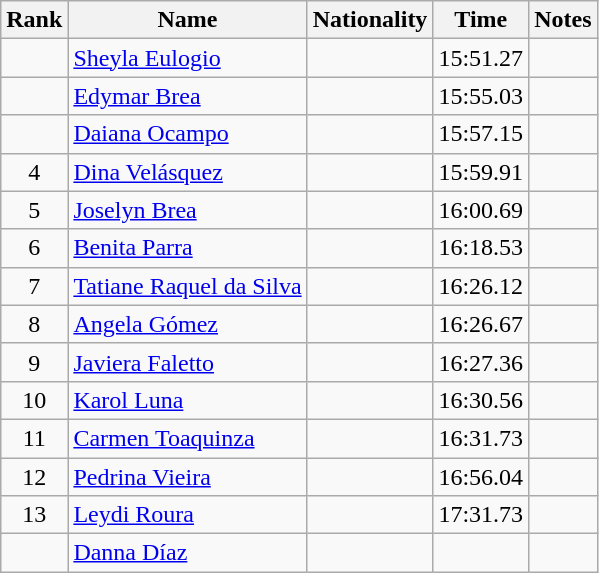<table class="wikitable sortable" style="text-align:center">
<tr>
<th>Rank</th>
<th>Name</th>
<th>Nationality</th>
<th>Time</th>
<th>Notes</th>
</tr>
<tr>
<td></td>
<td align=left><a href='#'>Sheyla Eulogio</a></td>
<td align=left></td>
<td>15:51.27</td>
<td></td>
</tr>
<tr>
<td></td>
<td align=left><a href='#'>Edymar Brea</a></td>
<td align=left></td>
<td>15:55.03</td>
<td></td>
</tr>
<tr>
<td></td>
<td align=left><a href='#'>Daiana Ocampo</a></td>
<td align=left></td>
<td>15:57.15</td>
<td></td>
</tr>
<tr>
<td>4</td>
<td align=left><a href='#'>Dina Velásquez</a></td>
<td align=left></td>
<td>15:59.91</td>
<td></td>
</tr>
<tr>
<td>5</td>
<td align=left><a href='#'>Joselyn Brea</a></td>
<td align=left></td>
<td>16:00.69</td>
<td></td>
</tr>
<tr>
<td>6</td>
<td align=left><a href='#'>Benita Parra</a></td>
<td align=left></td>
<td>16:18.53</td>
<td></td>
</tr>
<tr>
<td>7</td>
<td align=left><a href='#'>Tatiane Raquel da Silva</a></td>
<td align=left></td>
<td>16:26.12</td>
<td></td>
</tr>
<tr>
<td>8</td>
<td align=left><a href='#'>Angela Gómez</a></td>
<td align=left></td>
<td>16:26.67</td>
<td></td>
</tr>
<tr>
<td>9</td>
<td align=left><a href='#'>Javiera Faletto</a></td>
<td align=left></td>
<td>16:27.36</td>
<td></td>
</tr>
<tr>
<td>10</td>
<td align=left><a href='#'>Karol Luna</a></td>
<td align=left></td>
<td>16:30.56</td>
<td></td>
</tr>
<tr>
<td>11</td>
<td align=left><a href='#'>Carmen Toaquinza</a></td>
<td align=left></td>
<td>16:31.73</td>
<td></td>
</tr>
<tr>
<td>12</td>
<td align=left><a href='#'>Pedrina Vieira</a></td>
<td align=left></td>
<td>16:56.04</td>
<td></td>
</tr>
<tr>
<td>13</td>
<td align=left><a href='#'>Leydi Roura</a></td>
<td align=left></td>
<td>17:31.73</td>
<td></td>
</tr>
<tr>
<td></td>
<td align=left><a href='#'>Danna Díaz</a></td>
<td align=left></td>
<td></td>
<td></td>
</tr>
</table>
